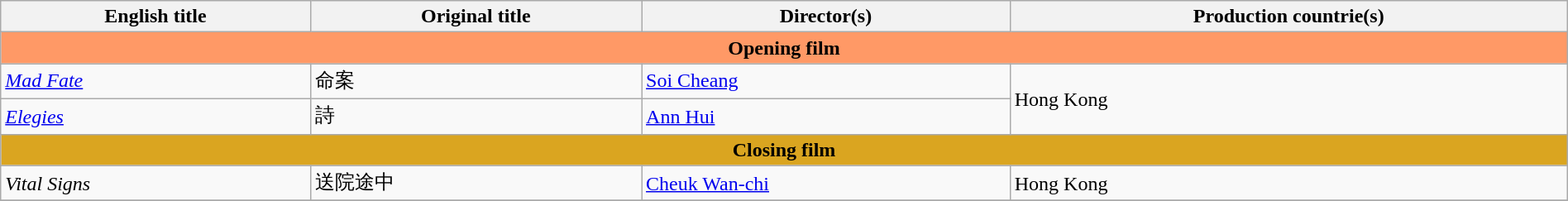<table class="sortable wikitable" style="width:100%; margin-bottom:4px" cellpadding="5">
<tr>
<th scope="col">English title</th>
<th scope="col">Original title</th>
<th scope="col">Director(s)</th>
<th scope="col">Production countrie(s)</th>
</tr>
<tr>
<th colspan="5" style="background:#FF9966"><strong>Opening film</strong></th>
</tr>
<tr>
<td><em><a href='#'>Mad Fate</a></em></td>
<td>命案</td>
<td><a href='#'>Soi Cheang</a></td>
<td rowspan="2">Hong Kong</td>
</tr>
<tr>
<td><em><a href='#'>Elegies</a></em></td>
<td>詩</td>
<td><a href='#'>Ann Hui</a></td>
</tr>
<tr>
<th colspan="5" style="background:#DAA520"><strong>Closing film</strong></th>
</tr>
<tr>
<td><em>Vital Signs</em></td>
<td>送院途中</td>
<td><a href='#'>Cheuk Wan-chi</a></td>
<td>Hong Kong</td>
</tr>
<tr>
</tr>
</table>
